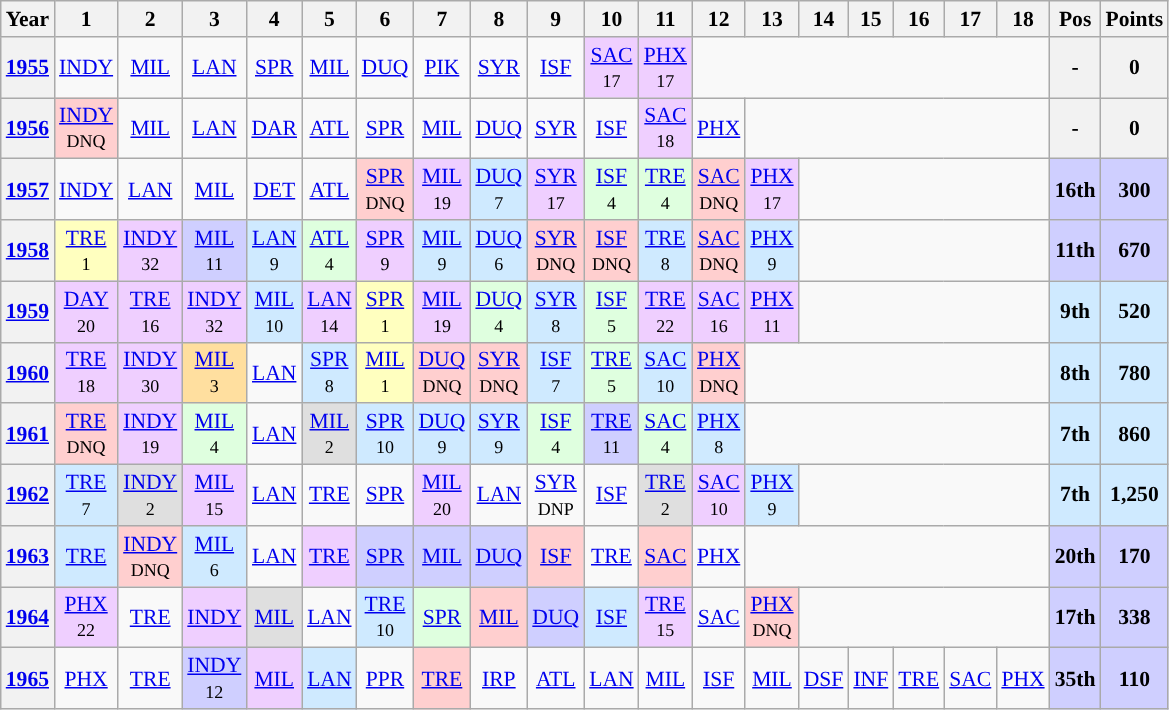<table class="wikitable" style="text-align:center; font-size:90%">
<tr>
<th>Year</th>
<th>1</th>
<th>2</th>
<th>3</th>
<th>4</th>
<th>5</th>
<th>6</th>
<th>7</th>
<th>8</th>
<th>9</th>
<th>10</th>
<th>11</th>
<th>12</th>
<th>13</th>
<th>14</th>
<th>15</th>
<th>16</th>
<th>17</th>
<th>18</th>
<th>Pos</th>
<th>Points</th>
</tr>
<tr>
<th rowspan=1><a href='#'>1955</a></th>
<td><a href='#'>INDY</a><br><small> </small></td>
<td><a href='#'>MIL</a></td>
<td><a href='#'>LAN</a></td>
<td><a href='#'>SPR</a></td>
<td><a href='#'>MIL</a><br><small> </small></td>
<td><a href='#'>DUQ</a><br><small> </small></td>
<td><a href='#'>PIK</a><br><small> </small></td>
<td><a href='#'>SYR</a></td>
<td><a href='#'>ISF</a></td>
<td style="background:#EFCFFF;"><a href='#'>SAC</a><br><small>17</small></td>
<td style="background:#EFCFFF;"><a href='#'>PHX</a><br><small>17</small></td>
<td colspan=7></td>
<th>-</th>
<th>0</th>
</tr>
<tr>
<th rowspan=1><a href='#'>1956</a></th>
<td style="background:#FFCFCF;"><a href='#'>INDY</a><br><small>DNQ</small></td>
<td><a href='#'>MIL</a></td>
<td><a href='#'>LAN</a></td>
<td><a href='#'>DAR</a></td>
<td><a href='#'>ATL</a></td>
<td><a href='#'>SPR</a></td>
<td><a href='#'>MIL</a></td>
<td><a href='#'>DUQ</a><br><small> </small></td>
<td><a href='#'>SYR</a></td>
<td><a href='#'>ISF</a><br><small> </small></td>
<td style="background:#EFCFFF;"><a href='#'>SAC</a><br><small>18</small></td>
<td><a href='#'>PHX</a></td>
<td colspan=6></td>
<th>-</th>
<th>0</th>
</tr>
<tr>
<th rowspan=1><a href='#'>1957</a></th>
<td><a href='#'>INDY</a><br><small> </small></td>
<td><a href='#'>LAN</a></td>
<td><a href='#'>MIL</a></td>
<td><a href='#'>DET</a></td>
<td><a href='#'>ATL</a></td>
<td style="background:#FFCFCF;"><a href='#'>SPR</a><br><small>DNQ</small></td>
<td style="background:#EFCFFF;"><a href='#'>MIL</a><br><small>19</small></td>
<td style="background:#CFEAFF;"><a href='#'>DUQ</a><br><small>7</small></td>
<td style="background:#EFCFFF;"><a href='#'>SYR</a><br><small>17</small></td>
<td style="background:#DFFFDF;"><a href='#'>ISF</a><br><small>4</small></td>
<td style="background:#DFFFDF;"><a href='#'>TRE</a><br><small>4</small></td>
<td style="background:#FFCFCF;"><a href='#'>SAC</a><br><small>DNQ</small></td>
<td style="background:#EFCFFF;"><a href='#'>PHX</a><br><small>17</small></td>
<td colspan=5></td>
<th style="background:#CFCFFF;">16th</th>
<th style="background:#CFCFFF;">300</th>
</tr>
<tr>
<th rowspan=1><a href='#'>1958</a></th>
<td style="background:#FFFFBF;"><a href='#'>TRE</a><br><small>1</small></td>
<td style="background:#EFCFFF;"><a href='#'>INDY</a><br><small>32</small></td>
<td style="background:#CFCFFF;"><a href='#'>MIL</a><br><small>11</small></td>
<td style="background:#CFEAFF;"><a href='#'>LAN</a><br><small>9</small></td>
<td style="background:#DFFFDF;"><a href='#'>ATL</a><br><small>4</small></td>
<td style="background:#EFCFFF;"><a href='#'>SPR</a><br><small>9</small></td>
<td style="background:#CFEAFF;"><a href='#'>MIL</a><br><small>9</small></td>
<td style="background:#CFEAFF;"><a href='#'>DUQ</a><br><small>6</small></td>
<td style="background:#FFCFCF;"><a href='#'>SYR</a><br><small>DNQ</small></td>
<td style="background:#FFCFCF;"><a href='#'>ISF</a><br><small>DNQ</small></td>
<td style="background:#CFEAFF;"><a href='#'>TRE</a><br><small>8</small></td>
<td style="background:#FFCFCF;"><a href='#'>SAC</a><br><small>DNQ</small></td>
<td style="background:#CFEAFF;"><a href='#'>PHX</a><br><small>9</small></td>
<td colspan=5></td>
<th style="background:#CFCFFF;">11th</th>
<th style="background:#CFCFFF;">670</th>
</tr>
<tr>
<th rowspan=1><a href='#'>1959</a></th>
<td style="background:#efcfff;"><a href='#'>DAY</a><br><small>20</small></td>
<td style="background:#efcfff;"><a href='#'>TRE</a><br><small>16</small></td>
<td style="background:#efcfff;"><a href='#'>INDY</a><br><small>32</small></td>
<td style="background:#cfeaff;"><a href='#'>MIL</a><br><small>10</small></td>
<td style="background:#efcfff;"><a href='#'>LAN</a><br><small>14</small></td>
<td style="background:#ffffbf;"><a href='#'>SPR</a><br><small>1</small></td>
<td style="background:#efcfff;"><a href='#'>MIL</a><br><small>19</small></td>
<td style="background:#dfffdf;"><a href='#'>DUQ</a><br><small>4</small></td>
<td style="background:#cfeaff;"><a href='#'>SYR</a><br><small>8</small></td>
<td style="background:#dfffdf;"><a href='#'>ISF</a><br><small>5</small></td>
<td style="background:#efcfff;"><a href='#'>TRE</a><br><small>22</small></td>
<td style="background:#efcfff;"><a href='#'>SAC</a><br><small>16</small></td>
<td style="background:#efcfff;"><a href='#'>PHX</a><br><small>11</small></td>
<td colspan=5></td>
<th style="background:#CFEAFF;">9th</th>
<th style="background:#CFEAFF;">520</th>
</tr>
<tr>
<th><a href='#'>1960</a></th>
<td style="background:#EFCFFF;"><a href='#'>TRE</a><br><small>18</small></td>
<td style="background:#EFCFFF;"><a href='#'>INDY</a><br><small>30</small></td>
<td style="background:#FFDF9F;"><a href='#'>MIL</a><br><small>3</small></td>
<td><a href='#'>LAN</a><br><small> </small></td>
<td style="background:#CFEAFF;"><a href='#'>SPR</a><br><small>8</small></td>
<td style="background:#FFFFBF;"><a href='#'>MIL</a><br><small>1</small></td>
<td style="background:#FFCFCF;"><a href='#'>DUQ</a><br><small>DNQ</small></td>
<td style="background:#FFCFCF;"><a href='#'>SYR</a><br><small>DNQ</small></td>
<td style="background:#CFEAFF;"><a href='#'>ISF</a><br><small>7</small></td>
<td style="background:#DFFFDF;"><a href='#'>TRE</a><br><small>5</small></td>
<td style="background:#CFEAFF;"><a href='#'>SAC</a><br><small>10</small></td>
<td style="background:#FFCFCF;"><a href='#'>PHX</a><br><small>DNQ</small></td>
<td colspan=6></td>
<th style="background:#CFEAFF;">8th</th>
<th style="background:#CFEAFF;">780</th>
</tr>
<tr>
<th><a href='#'>1961</a></th>
<td style="background:#FFCFCF;"><a href='#'>TRE</a><br><small>DNQ</small></td>
<td style="background:#EFCFFF;"><a href='#'>INDY</a><br><small>19</small></td>
<td style="background:#DFFFDF;"><a href='#'>MIL</a><br><small>4</small></td>
<td><a href='#'>LAN</a><br><small> </small></td>
<td style="background:#DFDFDF;"><a href='#'>MIL</a><br><small>2</small></td>
<td style="background:#CFEAFF;"><a href='#'>SPR</a><br><small>10</small></td>
<td style="background:#CFEAFF;"><a href='#'>DUQ</a><br><small>9</small></td>
<td style="background:#CFEAFF;"><a href='#'>SYR</a><br><small>9</small></td>
<td style="background:#DFFFDF;"><a href='#'>ISF</a><br><small>4</small></td>
<td style="background:#CFCFFF;"><a href='#'>TRE</a><br><small>11</small></td>
<td style="background:#DFFFDF;"><a href='#'>SAC</a><br><small>4</small></td>
<td style="background:#CFEAFF;"><a href='#'>PHX</a><br><small>8</small></td>
<td colspan=6></td>
<th style="background:#CFEAFF;">7th</th>
<th style="background:#CFEAFF;">860</th>
</tr>
<tr>
<th><a href='#'>1962</a></th>
<td style="background:#CFEAFF;"><a href='#'>TRE</a><br><small>7</small></td>
<td style="background:#DFDFDF;"><a href='#'>INDY</a><br><small>2</small></td>
<td style="background:#EFCFFF;"><a href='#'>MIL</a><br><small>15</small></td>
<td><a href='#'>LAN</a><br><small> </small></td>
<td><a href='#'>TRE</a><br><small> </small></td>
<td><a href='#'>SPR</a><br><small> </small></td>
<td style="background:#EFCFFF;"><a href='#'>MIL</a><br><small>20</small></td>
<td><a href='#'>LAN</a><br><small> </small></td>
<td><a href='#'>SYR</a><br><small>DNP</small></td>
<td><a href='#'>ISF</a><br><small> </small></td>
<td style="background:#DFDFDF;"><a href='#'>TRE</a><br><small>2</small></td>
<td style="background:#EFCFFF;"><a href='#'>SAC</a><br><small>10</small></td>
<td style="background:#CFEAFF;"><a href='#'>PHX</a><br><small>9</small></td>
<td colspan=5></td>
<th style="background:#CFEAFF;">7th</th>
<th style="background:#CFEAFF;">1,250</th>
</tr>
<tr>
<th><a href='#'>1963</a></th>
<td style="background:#CFEAFF;"><a href='#'>TRE</a><br></td>
<td style="background:#FFCFCF;"><a href='#'>INDY</a><br><small>DNQ</small></td>
<td style="background:#CFEAFF;"><a href='#'>MIL</a><br><small>6</small></td>
<td><a href='#'>LAN</a></td>
<td style="background:#EFCFFF;"><a href='#'>TRE</a><br></td>
<td style="background:#CFCFFF;"><a href='#'>SPR</a><br></td>
<td style="background:#CFCFFF;"><a href='#'>MIL</a><br></td>
<td style="background:#CFCFFF;"><a href='#'>DUQ</a><br></td>
<td style="background:#FFCFCF;"><a href='#'>ISF</a><br></td>
<td><a href='#'>TRE</a></td>
<td style="background:#FFCFCF;"><a href='#'>SAC</a><br></td>
<td><a href='#'>PHX</a></td>
<td colspan=6></td>
<th style="background:#CFCFFF;">20th</th>
<th style="background:#CFCFFF;">170</th>
</tr>
<tr>
<th><a href='#'>1964</a></th>
<td style="background:#EFCFFF;"><a href='#'>PHX</a><br><small>22</small></td>
<td><a href='#'>TRE</a><br></td>
<td style="background:#EFCFFF;"><a href='#'>INDY</a><br></td>
<td style="background:#DFDFDF;"><a href='#'>MIL</a><br></td>
<td><a href='#'>LAN</a><br></td>
<td style="background:#CFEAFF;"><a href='#'>TRE</a><br><small>10</small></td>
<td style="background:#DFFFDF;"><a href='#'>SPR</a><br></td>
<td style="background:#FFCFCF;"><a href='#'>MIL</a><br></td>
<td style="background:#CFCFFF;"><a href='#'>DUQ</a><br></td>
<td style="background:#CFEAFF;"><a href='#'>ISF</a><br></td>
<td style="background:#EFCFFF;"><a href='#'>TRE</a><br><small>15</small></td>
<td><a href='#'>SAC</a><br><small> </small></td>
<td style="background:#FFCFCF;"><a href='#'>PHX</a><br><small>DNQ</small></td>
<td colspan=5></td>
<th style="background:#CFCFFF;">17th</th>
<th style="background:#CFCFFF;">338</th>
</tr>
<tr>
<th><a href='#'>1965</a></th>
<td><a href='#'>PHX</a><br></td>
<td><a href='#'>TRE</a><br></td>
<td style="background:#CFCFFF;"><a href='#'>INDY</a><br><small>12</small></td>
<td style="background:#EFCFFF;"><a href='#'>MIL</a><br></td>
<td style="background:#CFEAFF;"><a href='#'>LAN</a><br></td>
<td><a href='#'>PPR</a><br></td>
<td style="background:#FFCFCF;"><a href='#'>TRE</a><br></td>
<td><a href='#'>IRP</a><br></td>
<td><a href='#'>ATL</a><br></td>
<td><a href='#'>LAN</a><br></td>
<td><a href='#'>MIL</a><br></td>
<td><a href='#'>ISF</a><br></td>
<td><a href='#'>MIL</a><br></td>
<td><a href='#'>DSF</a><br></td>
<td><a href='#'>INF</a><br></td>
<td><a href='#'>TRE</a><br></td>
<td><a href='#'>SAC</a><br></td>
<td><a href='#'>PHX</a><br></td>
<th style="background:#CFCFFF;">35th</th>
<th style="background:#CFCFFF;">110</th>
</tr>
</table>
